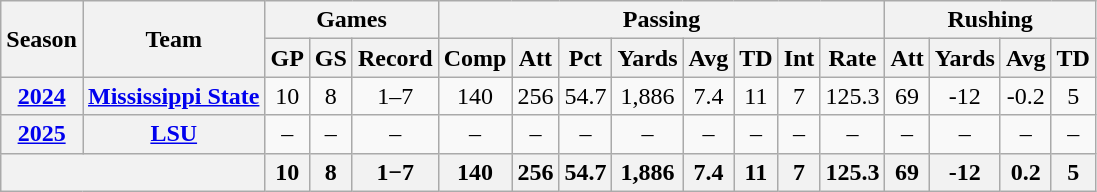<table class="wikitable" style="text-align:center;">
<tr>
<th rowspan="2">Season</th>
<th rowspan="2">Team</th>
<th colspan="3">Games</th>
<th colspan="8">Passing</th>
<th colspan="4">Rushing</th>
</tr>
<tr>
<th>GP</th>
<th>GS</th>
<th>Record</th>
<th>Comp</th>
<th>Att</th>
<th>Pct</th>
<th>Yards</th>
<th>Avg</th>
<th>TD</th>
<th>Int</th>
<th>Rate</th>
<th>Att</th>
<th>Yards</th>
<th>Avg</th>
<th>TD</th>
</tr>
<tr>
<th><a href='#'>2024</a></th>
<th><a href='#'>Mississippi State</a></th>
<td>10</td>
<td>8</td>
<td>1–7</td>
<td>140</td>
<td>256</td>
<td>54.7</td>
<td>1,886</td>
<td>7.4</td>
<td>11</td>
<td>7</td>
<td>125.3</td>
<td>69</td>
<td>-12</td>
<td>-0.2</td>
<td>5</td>
</tr>
<tr>
<th><a href='#'>2025</a></th>
<th><a href='#'>LSU</a></th>
<td>–</td>
<td>–</td>
<td>–</td>
<td>–</td>
<td>–</td>
<td>–</td>
<td>–</td>
<td>–</td>
<td>–</td>
<td>–</td>
<td>–</td>
<td>–</td>
<td>–</td>
<td>–</td>
<td>–</td>
</tr>
<tr>
<th colspan="2"></th>
<th>10</th>
<th>8</th>
<th>1−7</th>
<th>140</th>
<th>256</th>
<th>54.7</th>
<th>1,886</th>
<th>7.4</th>
<th>11</th>
<th>7</th>
<th>125.3</th>
<th>69</th>
<th>-12</th>
<th>0.2</th>
<th>5</th>
</tr>
</table>
